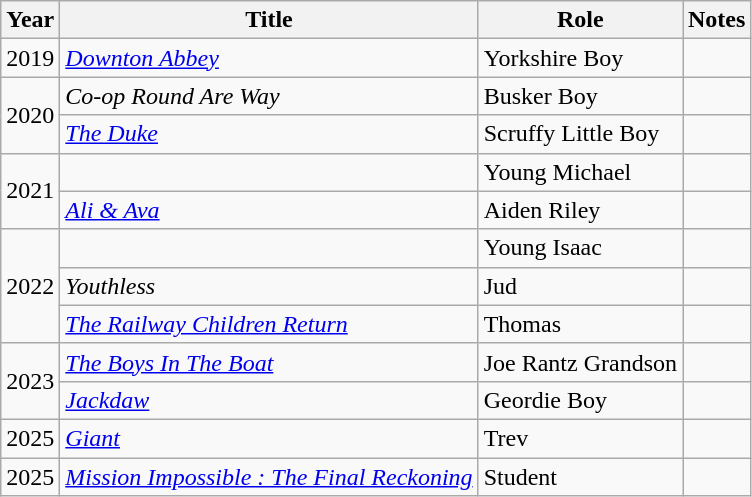<table class="wikitable sortable">
<tr>
<th>Year</th>
<th>Title</th>
<th>Role</th>
<th>Notes</th>
</tr>
<tr>
<td>2019</td>
<td><em><a href='#'>Downton Abbey</a> </em></td>
<td>Yorkshire Boy</td>
<td></td>
</tr>
<tr>
<td rowspan="2">2020</td>
<td><em>Co-op Round Are Way</em></td>
<td>Busker Boy</td>
<td></td>
</tr>
<tr>
<td><em><a href='#'>The Duke</a></em></td>
<td>Scruffy Little Boy</td>
<td></td>
</tr>
<tr>
<td rowspan="2">2021</td>
<td></td>
<td>Young Michael</td>
<td></td>
</tr>
<tr>
<td><em><a href='#'>Ali & Ava</a></em></td>
<td>Aiden Riley</td>
<td></td>
</tr>
<tr>
<td rowspan="3">2022</td>
<td></td>
<td>Young Isaac</td>
<td></td>
</tr>
<tr>
<td><em>Youthless</em></td>
<td>Jud</td>
<td></td>
</tr>
<tr>
<td><em><a href='#'>The Railway Children Return</a></em></td>
<td>Thomas</td>
<td></td>
</tr>
<tr>
<td rowspan="2">2023</td>
<td><em><a href='#'>The Boys In The Boat</a></em></td>
<td>Joe Rantz Grandson</td>
<td></td>
</tr>
<tr>
<td><em><a href='#'>Jackdaw</a></em></td>
<td>Geordie Boy</td>
<td></td>
</tr>
<tr>
<td>2025</td>
<td><a href='#'><em>Giant</em></a></td>
<td>Trev</td>
<td></td>
</tr>
<tr>
<td>2025</td>
<td><a href='#'><em>Mission Impossible : The Final Reckoning</em></a></td>
<td>Student</td>
<td></td>
</tr>
</table>
